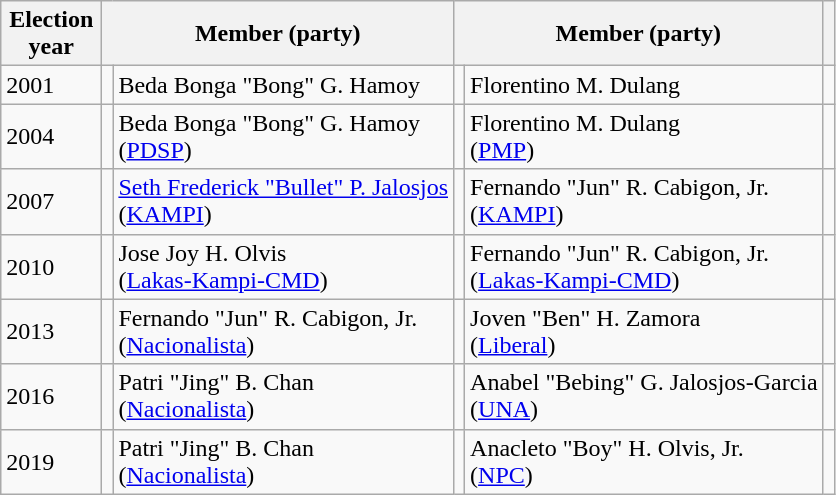<table class=wikitable>
<tr>
<th width=60px>Election<br>year</th>
<th colspan=2 width=140px>Member (party)</th>
<th colspan=2 width=140px>Member (party)</th>
<th !></th>
</tr>
<tr>
<td>2001</td>
<td></td>
<td>Beda Bonga "Bong" G. Hamoy</td>
<td></td>
<td>Florentino M. Dulang</td>
<td></td>
</tr>
<tr>
<td>2004</td>
<td bgcolor=></td>
<td>Beda Bonga "Bong" G. Hamoy<br>(<a href='#'>PDSP</a>)</td>
<td bgcolor=></td>
<td>Florentino M. Dulang<br>(<a href='#'>PMP</a>)</td>
<td></td>
</tr>
<tr>
<td>2007</td>
<td bgcolor=></td>
<td><a href='#'>Seth Frederick "Bullet" P. Jalosjos</a><br>(<a href='#'>KAMPI</a>)</td>
<td bgcolor=></td>
<td>Fernando "Jun" R. Cabigon, Jr.<br>(<a href='#'>KAMPI</a>)</td>
<td></td>
</tr>
<tr>
<td>2010</td>
<td bgcolor=></td>
<td>Jose Joy H. Olvis<br>(<a href='#'>Lakas-Kampi-CMD</a>)</td>
<td bgcolor=></td>
<td>Fernando "Jun" R. Cabigon, Jr.<br>(<a href='#'>Lakas-Kampi-CMD</a>)</td>
<td></td>
</tr>
<tr>
<td>2013</td>
<td bgcolor=></td>
<td>Fernando "Jun" R. Cabigon, Jr.<br>(<a href='#'>Nacionalista</a>)</td>
<td bgcolor=></td>
<td>Joven "Ben" H. Zamora<br>(<a href='#'>Liberal</a>)</td>
<td></td>
</tr>
<tr>
<td>2016</td>
<td bgcolor=></td>
<td>Patri "Jing" B. Chan<br>(<a href='#'>Nacionalista</a>)</td>
<td bgcolor=></td>
<td>Anabel "Bebing" G. Jalosjos-Garcia<br>(<a href='#'>UNA</a>)</td>
<td></td>
</tr>
<tr>
<td>2019</td>
<td bgcolor=></td>
<td>Patri "Jing" B. Chan<br>(<a href='#'>Nacionalista</a>)</td>
<td bgcolor=></td>
<td>Anacleto "Boy" H. Olvis, Jr.<br>(<a href='#'>NPC</a>)</td>
<td></td>
</tr>
</table>
